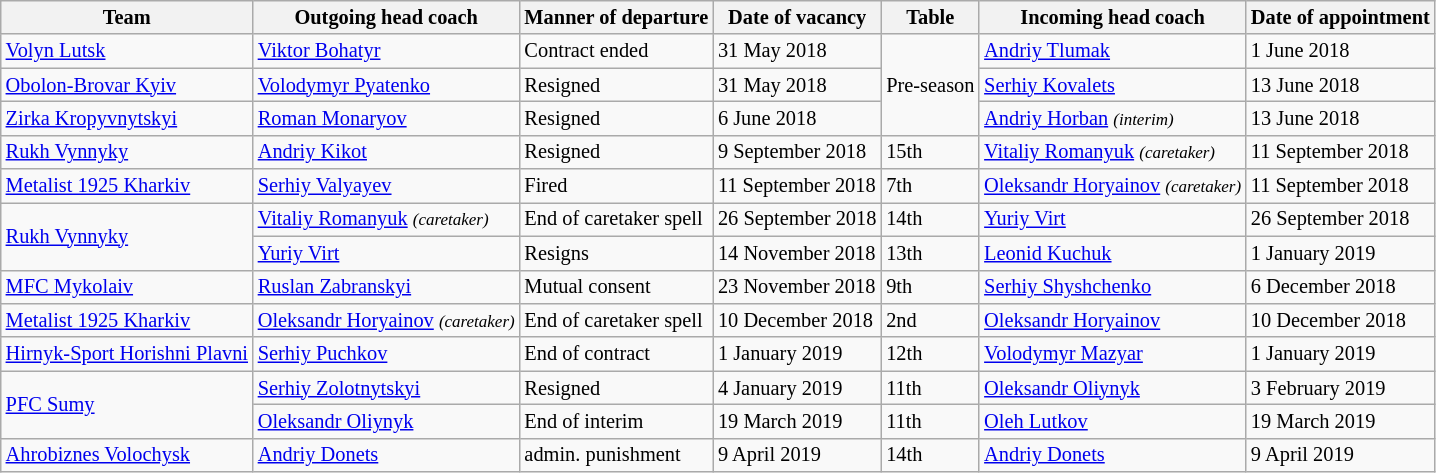<table class="wikitable sortable" style="font-size:85%">
<tr>
<th>Team</th>
<th>Outgoing head coach</th>
<th>Manner of departure</th>
<th>Date of vacancy</th>
<th>Table</th>
<th>Incoming head coach</th>
<th>Date of appointment</th>
</tr>
<tr>
<td><a href='#'>Volyn Lutsk</a></td>
<td> <a href='#'>Viktor Bohatyr</a></td>
<td>Contract ended</td>
<td>31 May 2018</td>
<td rowspan=3>Pre-season</td>
<td> <a href='#'>Andriy Tlumak</a></td>
<td>1 June 2018</td>
</tr>
<tr>
<td><a href='#'>Obolon-Brovar Kyiv</a></td>
<td> <a href='#'>Volodymyr Pyatenko</a></td>
<td>Resigned</td>
<td>31 May 2018</td>
<td> <a href='#'>Serhiy Kovalets</a></td>
<td>13 June 2018</td>
</tr>
<tr>
<td><a href='#'>Zirka Kropyvnytskyi</a></td>
<td> <a href='#'>Roman Monaryov</a></td>
<td>Resigned</td>
<td>6 June 2018</td>
<td> <a href='#'>Andriy Horban</a> <small><em>(interim)</em></small></td>
<td>13 June 2018</td>
</tr>
<tr>
<td><a href='#'>Rukh Vynnyky</a></td>
<td> <a href='#'>Andriy Kikot</a></td>
<td>Resigned</td>
<td>9 September 2018</td>
<td>15th</td>
<td> <a href='#'>Vitaliy Romanyuk</a> <small><em>(caretaker)</em></small></td>
<td>11 September 2018</td>
</tr>
<tr>
<td><a href='#'>Metalist 1925 Kharkiv</a></td>
<td> <a href='#'>Serhiy Valyayev</a></td>
<td>Fired</td>
<td>11 September 2018</td>
<td>7th</td>
<td> <a href='#'>Oleksandr Horyainov</a> <small><em>(caretaker)</em></small></td>
<td>11 September 2018</td>
</tr>
<tr>
<td rowspan=2><a href='#'>Rukh Vynnyky</a></td>
<td> <a href='#'>Vitaliy Romanyuk</a> <small><em>(caretaker)</em></small></td>
<td>End of caretaker spell</td>
<td>26 September 2018</td>
<td>14th</td>
<td> <a href='#'>Yuriy Virt</a></td>
<td>26 September 2018</td>
</tr>
<tr>
<td> <a href='#'>Yuriy Virt</a></td>
<td>Resigns</td>
<td>14 November 2018</td>
<td>13th</td>
<td> <a href='#'>Leonid Kuchuk</a></td>
<td>1 January 2019</td>
</tr>
<tr>
<td><a href='#'>MFC Mykolaiv</a></td>
<td> <a href='#'>Ruslan Zabranskyi</a></td>
<td>Mutual consent</td>
<td>23 November 2018</td>
<td>9th</td>
<td> <a href='#'>Serhiy Shyshchenko</a></td>
<td>6 December 2018</td>
</tr>
<tr>
<td><a href='#'>Metalist 1925 Kharkiv</a></td>
<td> <a href='#'>Oleksandr Horyainov</a> <small><em>(caretaker)</em></small></td>
<td>End of caretaker spell</td>
<td>10 December 2018</td>
<td>2nd</td>
<td> <a href='#'>Oleksandr Horyainov</a></td>
<td>10 December 2018</td>
</tr>
<tr>
<td><a href='#'>Hirnyk-Sport Horishni Plavni</a></td>
<td> <a href='#'>Serhiy Puchkov</a></td>
<td>End of contract</td>
<td>1 January 2019</td>
<td>12th</td>
<td> <a href='#'>Volodymyr Mazyar</a></td>
<td>1 January 2019</td>
</tr>
<tr>
<td rowspan=2><a href='#'>PFC Sumy</a></td>
<td> <a href='#'>Serhiy Zolotnytskyi</a></td>
<td>Resigned</td>
<td>4 January 2019</td>
<td>11th</td>
<td> <a href='#'>Oleksandr Oliynyk</a> </td>
<td>3 February 2019</td>
</tr>
<tr>
<td> <a href='#'>Oleksandr Oliynyk</a> </td>
<td>End of interim</td>
<td>19 March 2019</td>
<td>11th</td>
<td> <a href='#'>Oleh Lutkov</a></td>
<td>19 March 2019</td>
</tr>
<tr>
<td><a href='#'>Ahrobiznes Volochysk</a></td>
<td> <a href='#'>Andriy Donets</a></td>
<td>admin. punishment</td>
<td>9 April 2019</td>
<td>14th</td>
<td> <a href='#'>Andriy Donets</a> </td>
<td>9 April 2019</td>
</tr>
</table>
